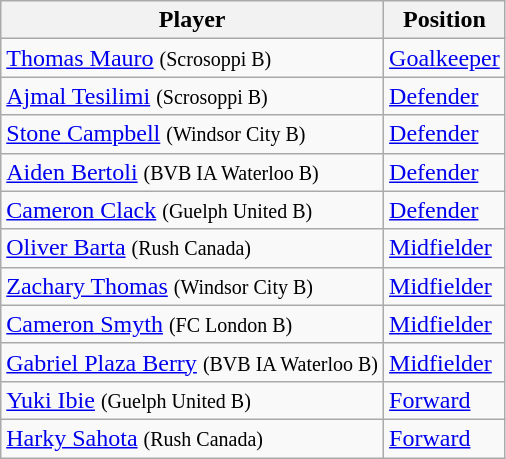<table class="wikitable">
<tr>
<th>Player</th>
<th>Position</th>
</tr>
<tr>
<td><a href='#'>Thomas Mauro</a> <small>(Scrosoppi B)</small></td>
<td><a href='#'>Goalkeeper</a></td>
</tr>
<tr>
<td><a href='#'>Ajmal Tesilimi</a> <small>(Scrosoppi B)</small></td>
<td><a href='#'>Defender</a></td>
</tr>
<tr>
<td><a href='#'>Stone Campbell</a> <small>(Windsor City B)</small></td>
<td><a href='#'>Defender</a></td>
</tr>
<tr>
<td><a href='#'>Aiden Bertoli</a> <small>(BVB IA Waterloo B)</small></td>
<td><a href='#'>Defender</a></td>
</tr>
<tr>
<td><a href='#'>Cameron Clack</a> <small>(Guelph United B)</small></td>
<td><a href='#'>Defender</a></td>
</tr>
<tr>
<td><a href='#'>Oliver Barta</a> <small>(Rush Canada)</small></td>
<td><a href='#'>Midfielder</a></td>
</tr>
<tr>
<td><a href='#'>Zachary Thomas</a> <small>(Windsor City B)</small></td>
<td><a href='#'>Midfielder</a></td>
</tr>
<tr>
<td><a href='#'>Cameron Smyth</a> <small>(FC London B)</small></td>
<td><a href='#'>Midfielder</a></td>
</tr>
<tr>
<td><a href='#'>Gabriel Plaza Berry</a> <small>(BVB IA Waterloo B)</small></td>
<td><a href='#'>Midfielder</a></td>
</tr>
<tr>
<td><a href='#'>Yuki Ibie</a> <small>(Guelph United B)</small></td>
<td><a href='#'>Forward</a></td>
</tr>
<tr>
<td><a href='#'>Harky Sahota</a> <small>(Rush Canada)</small></td>
<td><a href='#'>Forward</a></td>
</tr>
</table>
